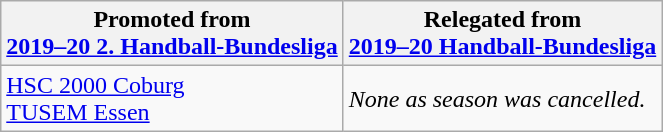<table class="wikitable">
<tr>
<th>Promoted from<br><a href='#'>2019–20 2. Handball-Bundesliga</a></th>
<th>Relegated from<br><a href='#'>2019–20 Handball-Bundesliga</a></th>
</tr>
<tr>
<td><a href='#'>HSC 2000 Coburg</a><br><a href='#'>TUSEM Essen</a></td>
<td><em>None as season was cancelled.</em></td>
</tr>
</table>
